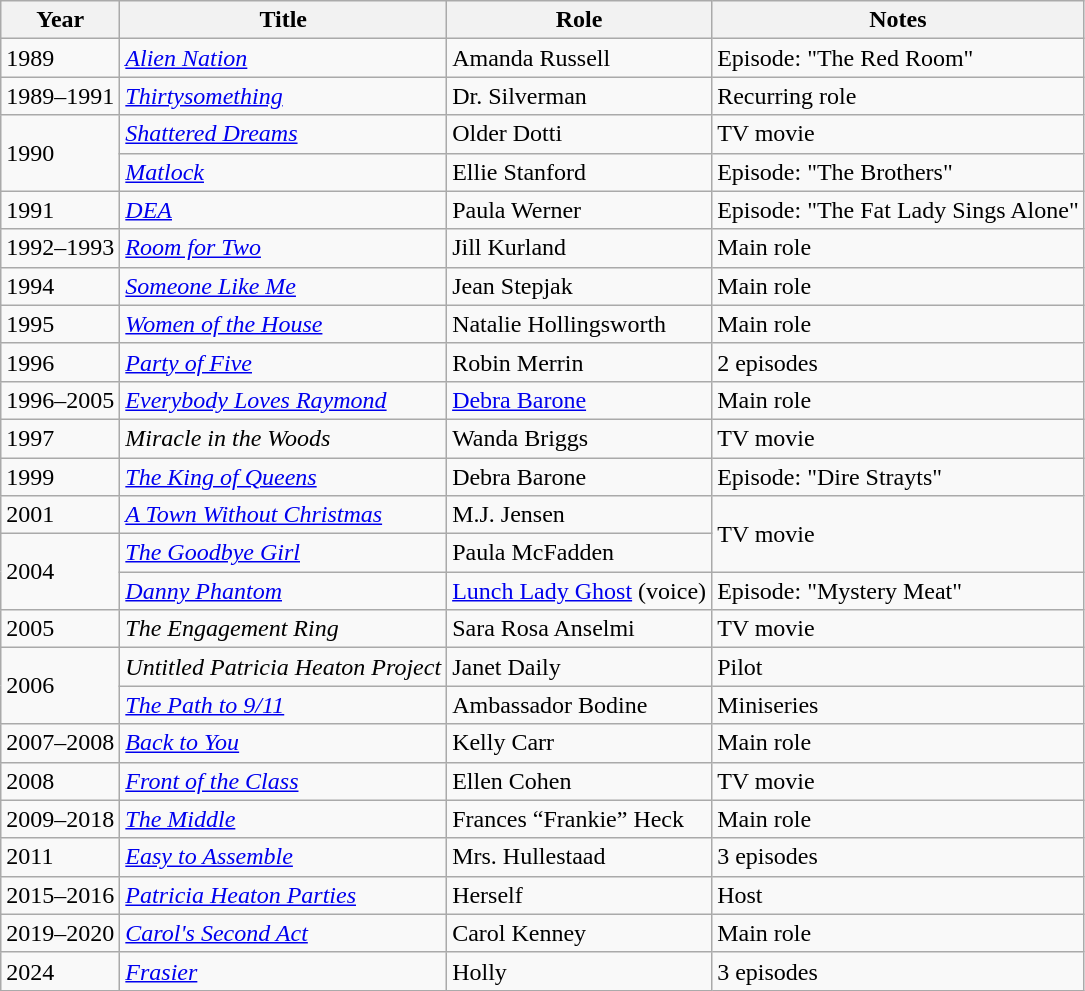<table class="wikitable sortable">
<tr>
<th scope="col">Year</th>
<th scope="col">Title</th>
<th scope="col">Role</th>
<th class="unsortable" scope="col">Notes</th>
</tr>
<tr>
<td>1989</td>
<td><em><a href='#'>Alien Nation</a></em></td>
<td>Amanda Russell</td>
<td>Episode: "The Red Room"</td>
</tr>
<tr>
<td>1989–1991</td>
<td><em><a href='#'>Thirtysomething</a></em></td>
<td>Dr. Silverman</td>
<td>Recurring role</td>
</tr>
<tr>
<td rowspan=2>1990</td>
<td><em><a href='#'>Shattered Dreams</a></em></td>
<td>Older Dotti</td>
<td>TV movie</td>
</tr>
<tr>
<td><em><a href='#'>Matlock</a></em></td>
<td>Ellie Stanford</td>
<td>Episode: "The Brothers"</td>
</tr>
<tr>
<td>1991</td>
<td><em><a href='#'>DEA</a></em></td>
<td>Paula Werner</td>
<td>Episode: "The Fat Lady Sings Alone"</td>
</tr>
<tr>
<td>1992–1993</td>
<td><em><a href='#'>Room for Two</a></em></td>
<td>Jill Kurland</td>
<td>Main role</td>
</tr>
<tr>
<td>1994</td>
<td><em><a href='#'>Someone Like Me</a></em></td>
<td>Jean Stepjak</td>
<td>Main role</td>
</tr>
<tr>
<td>1995</td>
<td><em><a href='#'>Women of the House</a></em></td>
<td>Natalie Hollingsworth</td>
<td>Main role</td>
</tr>
<tr>
<td>1996</td>
<td><em><a href='#'>Party of Five</a></em></td>
<td>Robin Merrin</td>
<td>2 episodes</td>
</tr>
<tr>
<td>1996–2005</td>
<td><em><a href='#'>Everybody Loves Raymond</a></em></td>
<td><a href='#'>Debra Barone</a></td>
<td>Main role</td>
</tr>
<tr>
<td>1997</td>
<td><em>Miracle in the Woods</em></td>
<td>Wanda Briggs</td>
<td>TV movie</td>
</tr>
<tr>
<td>1999</td>
<td><em><a href='#'>The King of Queens</a></em></td>
<td>Debra Barone</td>
<td>Episode: "Dire Strayts"</td>
</tr>
<tr>
<td>2001</td>
<td><em><a href='#'>A Town Without Christmas</a></em></td>
<td>M.J. Jensen</td>
<td rowspan=2>TV movie</td>
</tr>
<tr>
<td rowspan=2>2004</td>
<td><em><a href='#'>The Goodbye Girl</a></em></td>
<td>Paula McFadden</td>
</tr>
<tr>
<td><em><a href='#'>Danny Phantom</a></em></td>
<td><a href='#'>Lunch Lady Ghost</a> (voice)</td>
<td>Episode: "Mystery Meat"</td>
</tr>
<tr>
<td>2005</td>
<td><em>The Engagement Ring</em></td>
<td>Sara Rosa Anselmi</td>
<td>TV movie</td>
</tr>
<tr>
<td rowspan=2>2006</td>
<td><em>Untitled Patricia Heaton Project</em></td>
<td>Janet Daily</td>
<td>Pilot </td>
</tr>
<tr>
<td><em><a href='#'>The Path to 9/11</a></em></td>
<td>Ambassador Bodine</td>
<td>Miniseries</td>
</tr>
<tr>
<td>2007–2008</td>
<td><em><a href='#'>Back to You</a></em></td>
<td>Kelly Carr</td>
<td>Main role</td>
</tr>
<tr>
<td>2008</td>
<td><em><a href='#'>Front of the Class</a></em></td>
<td>Ellen Cohen</td>
<td>TV movie</td>
</tr>
<tr>
<td>2009–2018</td>
<td><em><a href='#'>The Middle</a></em></td>
<td>Frances “Frankie” Heck</td>
<td>Main role</td>
</tr>
<tr>
<td>2011</td>
<td><em><a href='#'>Easy to Assemble</a></em></td>
<td>Mrs. Hullestaad</td>
<td>3 episodes</td>
</tr>
<tr>
<td>2015–2016</td>
<td><em><a href='#'>Patricia Heaton Parties</a></em></td>
<td>Herself</td>
<td>Host</td>
</tr>
<tr>
<td>2019–2020</td>
<td><em><a href='#'>Carol's Second Act</a></em></td>
<td>Carol Kenney</td>
<td>Main role</td>
</tr>
<tr>
<td>2024</td>
<td><em><a href='#'>Frasier</a></em></td>
<td>Holly</td>
<td>3 episodes</td>
</tr>
</table>
